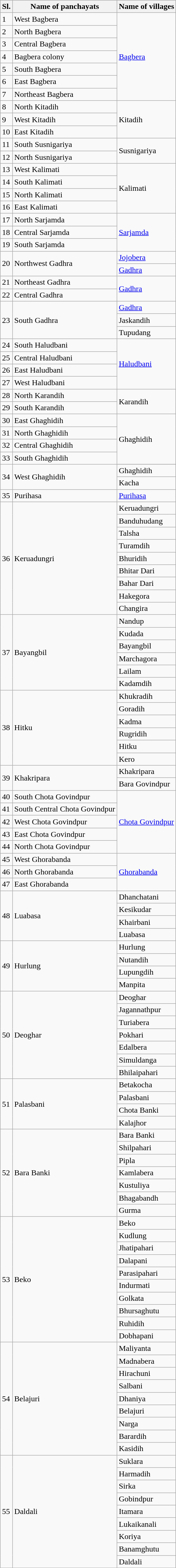<table class="wikitable plainrowheaders sortable">
<tr>
<th scope="col">Sl.</th>
<th scope="col">Name of panchayats</th>
<th scope="col">Name of villages</th>
</tr>
<tr>
<td>1</td>
<td>West Bagbera</td>
<td rowspan="7"><a href='#'>Bagbera</a></td>
</tr>
<tr>
<td>2</td>
<td>North Bagbera</td>
</tr>
<tr>
<td>3</td>
<td>Central Bagbera</td>
</tr>
<tr>
<td>4</td>
<td>Bagbera colony</td>
</tr>
<tr>
<td>5</td>
<td>South Bagbera</td>
</tr>
<tr>
<td>6</td>
<td>East Bagbera</td>
</tr>
<tr>
<td>7</td>
<td>Northeast Bagbera</td>
</tr>
<tr>
<td>8</td>
<td>North Kitadih</td>
<td rowspan="3">Kitadih</td>
</tr>
<tr>
<td>9</td>
<td>West Kitadih</td>
</tr>
<tr>
<td>10</td>
<td>East Kitadih</td>
</tr>
<tr>
<td>11</td>
<td>South Susnigariya</td>
<td rowspan="2">Susnigariya</td>
</tr>
<tr>
<td>12</td>
<td>North Susnigariya</td>
</tr>
<tr>
<td>13</td>
<td>West Kalimati</td>
<td rowspan="4">Kalimati</td>
</tr>
<tr>
<td>14</td>
<td>South Kalimati</td>
</tr>
<tr>
<td>15</td>
<td>North Kalimati</td>
</tr>
<tr>
<td>16</td>
<td>East Kalimati</td>
</tr>
<tr>
<td>17</td>
<td>North Sarjamda</td>
<td rowspan="3"><a href='#'>Sarjamda</a></td>
</tr>
<tr>
<td>18</td>
<td>Central Sarjamda</td>
</tr>
<tr>
<td>19</td>
<td>South Sarjamda</td>
</tr>
<tr>
<td rowspan="2">20</td>
<td rowspan="2">Northwest Gadhra</td>
<td><a href='#'>Jojobera</a></td>
</tr>
<tr>
<td><a href='#'>Gadhra</a></td>
</tr>
<tr>
<td>21</td>
<td>Northeast Gadhra</td>
<td rowspan="2"><a href='#'>Gadhra</a></td>
</tr>
<tr>
<td>22</td>
<td>Central Gadhra</td>
</tr>
<tr>
<td rowspan="3">23</td>
<td rowspan="3">South Gadhra</td>
<td><a href='#'>Gadhra</a></td>
</tr>
<tr>
<td>Jaskandih</td>
</tr>
<tr>
<td>Tupudang</td>
</tr>
<tr>
<td>24</td>
<td>South Haludbani</td>
<td rowspan="4"><a href='#'>Haludbani</a></td>
</tr>
<tr>
<td>25</td>
<td>Central Haludbani</td>
</tr>
<tr>
<td>26</td>
<td>East Haludbani</td>
</tr>
<tr>
<td>27</td>
<td>West Haludbani</td>
</tr>
<tr>
<td>28</td>
<td>North Karandih</td>
<td rowspan="2">Karandih</td>
</tr>
<tr>
<td>29</td>
<td>South Karandih</td>
</tr>
<tr>
<td>30</td>
<td>East Ghaghidih</td>
<td rowspan="4">Ghaghidih</td>
</tr>
<tr>
<td>31</td>
<td>North Ghaghidih</td>
</tr>
<tr>
<td>32</td>
<td>Central Ghaghidih</td>
</tr>
<tr>
<td>33</td>
<td>South Ghaghidih</td>
</tr>
<tr>
<td rowspan="3">34</td>
<td rowspan="3">West Ghaghidih</td>
</tr>
<tr>
<td>Ghaghidih</td>
</tr>
<tr>
<td>Kacha</td>
</tr>
<tr>
<td>35</td>
<td>Purihasa</td>
<td><a href='#'>Purihasa</a></td>
</tr>
<tr>
<td rowspan="9">36</td>
<td rowspan="9">Keruadungri</td>
<td>Keruadungri</td>
</tr>
<tr>
<td>Banduhudang</td>
</tr>
<tr>
<td>Talsha</td>
</tr>
<tr>
<td>Turamdih</td>
</tr>
<tr>
<td>Bhuridih</td>
</tr>
<tr>
<td>Bhitar Dari</td>
</tr>
<tr>
<td>Bahar Dari</td>
</tr>
<tr>
<td>Hakegora</td>
</tr>
<tr>
<td>Changira</td>
</tr>
<tr>
<td rowspan="6">37</td>
<td rowspan="6">Bayangbil</td>
<td>Nandup</td>
</tr>
<tr>
<td>Kudada</td>
</tr>
<tr>
<td>Bayangbil</td>
</tr>
<tr>
<td>Marchagora</td>
</tr>
<tr>
<td>Lailam</td>
</tr>
<tr>
<td>Kadamdih</td>
</tr>
<tr>
<td rowspan="6">38</td>
<td rowspan="6">Hitku</td>
<td>Khukradih</td>
</tr>
<tr>
<td>Goradih</td>
</tr>
<tr>
<td>Kadma</td>
</tr>
<tr>
<td>Rugridih</td>
</tr>
<tr>
<td>Hitku</td>
</tr>
<tr>
<td>Kero</td>
</tr>
<tr>
<td rowspan="2">39</td>
<td rowspan="2">Khakripara</td>
<td>Khakripara</td>
</tr>
<tr>
<td>Bara Govindpur</td>
</tr>
<tr>
<td>40</td>
<td>South Chota Govindpur</td>
<td rowspan="5"><a href='#'>Chota Govindpur</a></td>
</tr>
<tr>
<td>41</td>
<td>South Central Chota Govindpur</td>
</tr>
<tr>
<td>42</td>
<td>West Chota Govindpur</td>
</tr>
<tr>
<td>43</td>
<td>East Chota Govindpur</td>
</tr>
<tr>
<td>44</td>
<td>North Chota Govindpur</td>
</tr>
<tr>
<td>45</td>
<td>West Ghorabanda</td>
<td rowspan="3"><a href='#'>Ghorabanda</a></td>
</tr>
<tr>
<td>46</td>
<td>North Ghorabanda</td>
</tr>
<tr>
<td>47</td>
<td>East Ghorabanda</td>
</tr>
<tr>
<td rowspan="4">48</td>
<td rowspan="4">Luabasa</td>
<td>Dhanchatani</td>
</tr>
<tr>
<td>Kesikudar</td>
</tr>
<tr>
<td>Khairbani</td>
</tr>
<tr>
<td>Luabasa</td>
</tr>
<tr>
<td rowspan="4">49</td>
<td rowspan="4">Hurlung</td>
<td>Hurlung</td>
</tr>
<tr>
<td>Nutandih</td>
</tr>
<tr>
<td>Lupungdih</td>
</tr>
<tr>
<td>Manpita</td>
</tr>
<tr>
<td rowspan="7">50</td>
<td rowspan="7">Deoghar</td>
<td>Deoghar</td>
</tr>
<tr>
<td>Jagannathpur</td>
</tr>
<tr>
<td>Turiabera</td>
</tr>
<tr>
<td>Pokhari</td>
</tr>
<tr>
<td>Edalbera</td>
</tr>
<tr>
<td>Simuldanga</td>
</tr>
<tr>
<td>Bhilaipahari</td>
</tr>
<tr>
<td rowspan="4">51</td>
<td rowspan="4">Palasbani</td>
<td>Betakocha</td>
</tr>
<tr>
<td>Palasbani</td>
</tr>
<tr>
<td>Chota Banki</td>
</tr>
<tr>
<td>Kalajhor</td>
</tr>
<tr>
<td rowspan="7">52</td>
<td rowspan="7">Bara Banki</td>
<td>Bara Banki</td>
</tr>
<tr>
<td>Shilpahari</td>
</tr>
<tr>
<td>Pipla</td>
</tr>
<tr>
<td>Kamlabera</td>
</tr>
<tr>
<td>Kustuliya</td>
</tr>
<tr>
<td>Bhagabandh</td>
</tr>
<tr>
<td>Gurma</td>
</tr>
<tr>
<td rowspan="10">53</td>
<td rowspan="10">Beko</td>
<td>Beko</td>
</tr>
<tr>
<td>Kudlung</td>
</tr>
<tr>
<td>Jhatipahari</td>
</tr>
<tr>
<td>Dalapani</td>
</tr>
<tr>
<td>Parasipahari</td>
</tr>
<tr>
<td>Indurmati</td>
</tr>
<tr>
<td>Golkata</td>
</tr>
<tr>
<td>Bhursaghutu</td>
</tr>
<tr>
<td>Ruhidih</td>
</tr>
<tr>
<td>Dobhapani</td>
</tr>
<tr>
<td rowspan="9">54</td>
<td rowspan="9">Belajuri</td>
<td>Maliyanta</td>
</tr>
<tr>
<td>Madnabera</td>
</tr>
<tr>
<td>Hirachuni</td>
</tr>
<tr>
<td>Salbani</td>
</tr>
<tr>
<td>Dhaniya</td>
</tr>
<tr>
<td>Belajuri</td>
</tr>
<tr>
<td>Narga</td>
</tr>
<tr>
<td>Barardih</td>
</tr>
<tr>
<td>Kasidih</td>
</tr>
<tr>
<td rowspan="9">55</td>
<td rowspan="9">Daldali</td>
<td>Suklara</td>
</tr>
<tr>
<td>Harmadih</td>
</tr>
<tr>
<td>Sirka</td>
</tr>
<tr>
<td>Gobindpur</td>
</tr>
<tr>
<td>Itamara</td>
</tr>
<tr>
<td>Lukaikanali</td>
</tr>
<tr>
<td>Koriya</td>
</tr>
<tr>
<td>Banamghutu</td>
</tr>
<tr>
<td>Daldali</td>
</tr>
<tr>
</tr>
</table>
